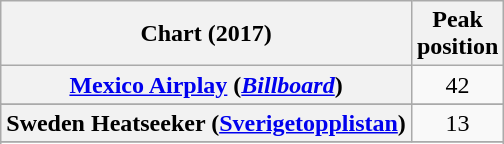<table class="wikitable sortable plainrowheaders" style="text-align:center">
<tr>
<th scope="col">Chart (2017)</th>
<th scope="col">Peak<br> position</th>
</tr>
<tr>
<th scope="row"><a href='#'>Mexico Airplay</a> (<em><a href='#'>Billboard</a></em>)</th>
<td>42</td>
</tr>
<tr>
</tr>
<tr>
<th scope="row">Sweden Heatseeker (<a href='#'>Sverigetopplistan</a>)</th>
<td>13</td>
</tr>
<tr>
</tr>
<tr>
</tr>
</table>
